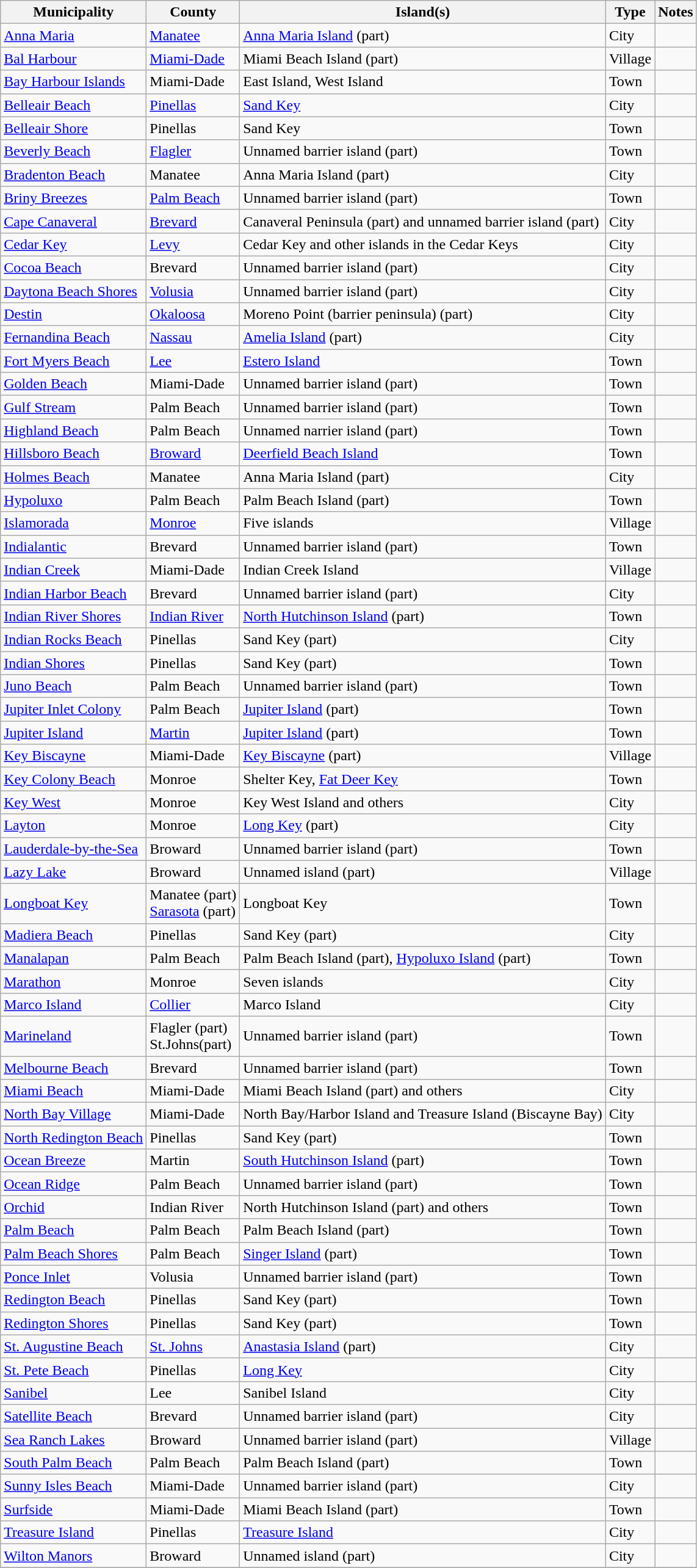<table class="wikitable sortable">
<tr>
<th>Municipality</th>
<th>County</th>
<th>Island(s)</th>
<th>Type</th>
<th>Notes</th>
</tr>
<tr>
<td><a href='#'>Anna Maria</a></td>
<td><a href='#'>Manatee</a></td>
<td><a href='#'>Anna Maria Island</a> (part)</td>
<td>City</td>
<td></td>
</tr>
<tr>
<td><a href='#'>Bal Harbour</a></td>
<td><a href='#'>Miami-Dade</a></td>
<td>Miami Beach Island (part)</td>
<td>Village</td>
<td></td>
</tr>
<tr>
<td><a href='#'>Bay Harbour Islands</a></td>
<td>Miami-Dade</td>
<td>East Island, West Island</td>
<td>Town</td>
<td></td>
</tr>
<tr>
<td><a href='#'>Belleair Beach</a></td>
<td><a href='#'>Pinellas</a></td>
<td><a href='#'>Sand Key</a></td>
<td>City</td>
<td></td>
</tr>
<tr>
<td><a href='#'>Belleair Shore</a></td>
<td>Pinellas</td>
<td>Sand Key</td>
<td>Town</td>
<td></td>
</tr>
<tr>
<td><a href='#'>Beverly Beach</a></td>
<td><a href='#'>Flagler</a></td>
<td>Unnamed barrier island (part)</td>
<td>Town</td>
<td></td>
</tr>
<tr>
<td><a href='#'>Bradenton Beach</a></td>
<td>Manatee</td>
<td>Anna Maria Island (part)</td>
<td>City</td>
<td></td>
</tr>
<tr>
<td><a href='#'>Briny Breezes</a></td>
<td><a href='#'>Palm Beach</a></td>
<td>Unnamed barrier island (part)</td>
<td>Town</td>
<td></td>
</tr>
<tr>
<td><a href='#'>Cape Canaveral</a></td>
<td><a href='#'>Brevard</a></td>
<td>Canaveral Peninsula (part) and unnamed barrier island (part)</td>
<td>City</td>
<td></td>
</tr>
<tr>
<td><a href='#'>Cedar Key</a></td>
<td><a href='#'>Levy</a></td>
<td>Cedar Key and other islands in the Cedar Keys</td>
<td>City</td>
<td></td>
</tr>
<tr>
<td><a href='#'>Cocoa Beach</a></td>
<td>Brevard</td>
<td>Unnamed barrier island (part)</td>
<td>City</td>
<td></td>
</tr>
<tr>
<td><a href='#'>Daytona Beach Shores</a></td>
<td><a href='#'>Volusia</a></td>
<td>Unnamed barrier island (part)</td>
<td>City</td>
<td></td>
</tr>
<tr>
<td><a href='#'>Destin</a></td>
<td><a href='#'>Okaloosa</a></td>
<td>Moreno Point (barrier peninsula) (part)</td>
<td>City</td>
<td></td>
</tr>
<tr>
<td><a href='#'>Fernandina Beach</a></td>
<td><a href='#'>Nassau</a></td>
<td><a href='#'>Amelia Island</a> (part)</td>
<td>City</td>
<td></td>
</tr>
<tr>
<td><a href='#'>Fort Myers Beach</a></td>
<td><a href='#'>Lee</a></td>
<td><a href='#'>Estero Island</a></td>
<td>Town</td>
<td></td>
</tr>
<tr>
<td><a href='#'>Golden Beach</a></td>
<td>Miami-Dade</td>
<td>Unnamed barrier island (part)</td>
<td>Town</td>
<td></td>
</tr>
<tr>
<td><a href='#'>Gulf Stream</a></td>
<td>Palm Beach</td>
<td>Unnamed barrier island (part)</td>
<td>Town</td>
<td></td>
</tr>
<tr>
<td><a href='#'>Highland Beach</a></td>
<td>Palm Beach</td>
<td>Unnamed narrier island (part)</td>
<td>Town</td>
<td></td>
</tr>
<tr>
<td><a href='#'>Hillsboro Beach</a></td>
<td><a href='#'>Broward</a></td>
<td><a href='#'>Deerfield Beach Island</a></td>
<td>Town</td>
<td></td>
</tr>
<tr>
<td><a href='#'>Holmes Beach</a></td>
<td>Manatee</td>
<td>Anna Maria Island (part)</td>
<td>City</td>
<td></td>
</tr>
<tr>
<td><a href='#'>Hypoluxo</a></td>
<td>Palm Beach</td>
<td>Palm Beach Island (part)</td>
<td>Town</td>
<td></td>
</tr>
<tr>
<td><a href='#'>Islamorada</a></td>
<td><a href='#'>Monroe</a></td>
<td>Five islands</td>
<td>Village</td>
<td></td>
</tr>
<tr>
<td><a href='#'>Indialantic</a></td>
<td>Brevard</td>
<td>Unnamed barrier island (part)</td>
<td>Town</td>
<td></td>
</tr>
<tr>
<td><a href='#'>Indian Creek</a></td>
<td>Miami-Dade</td>
<td>Indian Creek Island</td>
<td>Village</td>
<td></td>
</tr>
<tr>
<td><a href='#'>Indian Harbor Beach</a></td>
<td>Brevard</td>
<td>Unnamed barrier island (part)</td>
<td>City</td>
<td></td>
</tr>
<tr>
<td><a href='#'>Indian River Shores</a></td>
<td><a href='#'>Indian River</a></td>
<td><a href='#'>North Hutchinson Island</a> (part)</td>
<td>Town</td>
<td></td>
</tr>
<tr>
<td><a href='#'>Indian Rocks Beach</a></td>
<td>Pinellas</td>
<td>Sand Key (part)</td>
<td>City</td>
<td></td>
</tr>
<tr>
<td><a href='#'>Indian Shores</a></td>
<td>Pinellas</td>
<td>Sand Key (part)</td>
<td>Town</td>
<td></td>
</tr>
<tr>
<td><a href='#'>Juno Beach</a></td>
<td>Palm Beach</td>
<td>Unnamed barrier island (part)</td>
<td>Town</td>
<td></td>
</tr>
<tr>
<td><a href='#'>Jupiter Inlet Colony</a></td>
<td>Palm Beach</td>
<td><a href='#'>Jupiter Island</a> (part)</td>
<td>Town</td>
<td></td>
</tr>
<tr>
<td><a href='#'>Jupiter Island</a></td>
<td><a href='#'>Martin</a></td>
<td><a href='#'>Jupiter Island</a> (part)</td>
<td>Town</td>
<td></td>
</tr>
<tr>
<td><a href='#'>Key Biscayne</a></td>
<td>Miami-Dade</td>
<td><a href='#'>Key Biscayne</a> (part)</td>
<td>Village</td>
<td></td>
</tr>
<tr>
<td><a href='#'>Key Colony Beach</a></td>
<td>Monroe</td>
<td>Shelter Key, <a href='#'>Fat Deer Key</a></td>
<td>Town</td>
<td></td>
</tr>
<tr>
<td><a href='#'>Key West</a></td>
<td>Monroe</td>
<td>Key West Island and others</td>
<td>City</td>
<td></td>
</tr>
<tr>
<td><a href='#'>Layton</a></td>
<td>Monroe</td>
<td><a href='#'>Long Key</a> (part)</td>
<td>City</td>
<td></td>
</tr>
<tr>
<td><a href='#'>Lauderdale-by-the-Sea</a></td>
<td>Broward</td>
<td>Unnamed barrier island (part)</td>
<td>Town</td>
<td></td>
</tr>
<tr>
<td><a href='#'>Lazy Lake</a></td>
<td>Broward</td>
<td>Unnamed island (part)</td>
<td>Village</td>
<td></td>
</tr>
<tr>
<td><a href='#'>Longboat Key</a></td>
<td>Manatee (part)<br><a href='#'>Sarasota</a> (part)</td>
<td>Longboat Key</td>
<td>Town</td>
<td></td>
</tr>
<tr>
<td><a href='#'>Madiera Beach</a></td>
<td>Pinellas</td>
<td>Sand Key (part)</td>
<td>City</td>
<td></td>
</tr>
<tr>
<td><a href='#'>Manalapan</a></td>
<td>Palm Beach</td>
<td>Palm Beach Island (part), <a href='#'>Hypoluxo Island</a> (part)</td>
<td>Town</td>
<td></td>
</tr>
<tr>
<td><a href='#'>Marathon</a></td>
<td>Monroe</td>
<td>Seven islands</td>
<td>City</td>
<td></td>
</tr>
<tr>
<td><a href='#'>Marco Island</a></td>
<td><a href='#'>Collier</a></td>
<td>Marco Island</td>
<td>City</td>
<td></td>
</tr>
<tr>
<td><a href='#'>Marineland</a></td>
<td>Flagler (part)<br>St.Johns(part)</td>
<td>Unnamed barrier island (part)</td>
<td>Town</td>
<td></td>
</tr>
<tr>
<td><a href='#'>Melbourne Beach</a></td>
<td>Brevard</td>
<td>Unnamed barrier island (part)</td>
<td>Town</td>
<td></td>
</tr>
<tr>
<td><a href='#'>Miami Beach</a></td>
<td>Miami-Dade</td>
<td>Miami Beach Island (part) and others</td>
<td>City</td>
<td></td>
</tr>
<tr>
<td><a href='#'>North Bay Village</a></td>
<td>Miami-Dade</td>
<td>North Bay/Harbor Island and Treasure Island (Biscayne Bay)</td>
<td>City</td>
<td></td>
</tr>
<tr>
<td><a href='#'>North Redington Beach</a></td>
<td>Pinellas</td>
<td>Sand Key (part)</td>
<td>Town</td>
<td></td>
</tr>
<tr>
<td><a href='#'>Ocean Breeze</a></td>
<td>Martin</td>
<td><a href='#'>South Hutchinson Island</a> (part)</td>
<td>Town</td>
<td></td>
</tr>
<tr>
<td><a href='#'>Ocean Ridge</a></td>
<td>Palm Beach</td>
<td>Unnamed barrier island (part)</td>
<td>Town</td>
<td></td>
</tr>
<tr>
<td><a href='#'>Orchid</a></td>
<td>Indian River</td>
<td>North Hutchinson Island (part) and others</td>
<td>Town</td>
<td></td>
</tr>
<tr>
<td><a href='#'>Palm Beach</a></td>
<td>Palm Beach</td>
<td>Palm Beach Island (part)</td>
<td>Town</td>
<td></td>
</tr>
<tr>
<td><a href='#'>Palm Beach Shores</a></td>
<td>Palm Beach</td>
<td><a href='#'>Singer Island</a> (part)</td>
<td>Town</td>
<td></td>
</tr>
<tr>
<td><a href='#'>Ponce Inlet</a></td>
<td>Volusia</td>
<td>Unnamed barrier island (part)</td>
<td>Town</td>
<td></td>
</tr>
<tr>
<td><a href='#'>Redington Beach</a></td>
<td>Pinellas</td>
<td>Sand Key (part)</td>
<td>Town</td>
<td></td>
</tr>
<tr>
<td><a href='#'>Redington Shores</a></td>
<td>Pinellas</td>
<td>Sand Key (part)</td>
<td>Town</td>
<td></td>
</tr>
<tr>
<td><a href='#'>St. Augustine Beach</a></td>
<td><a href='#'>St. Johns</a></td>
<td><a href='#'>Anastasia Island</a> (part)</td>
<td>City</td>
<td></td>
</tr>
<tr>
<td><a href='#'>St. Pete Beach</a></td>
<td>Pinellas</td>
<td><a href='#'>Long Key</a></td>
<td>City</td>
<td></td>
</tr>
<tr>
<td><a href='#'>Sanibel</a></td>
<td>Lee</td>
<td>Sanibel Island</td>
<td>City</td>
<td></td>
</tr>
<tr>
<td><a href='#'>Satellite Beach</a></td>
<td>Brevard</td>
<td>Unnamed barrier island (part)</td>
<td>City</td>
<td></td>
</tr>
<tr>
<td><a href='#'>Sea Ranch Lakes</a></td>
<td>Broward</td>
<td>Unnamed barrier island (part)</td>
<td>Village</td>
<td></td>
</tr>
<tr>
<td><a href='#'>South Palm Beach</a></td>
<td>Palm Beach</td>
<td>Palm Beach Island (part)</td>
<td>Town</td>
<td></td>
</tr>
<tr>
<td><a href='#'>Sunny Isles Beach</a></td>
<td>Miami-Dade</td>
<td>Unnamed barrier island (part)</td>
<td>City</td>
<td></td>
</tr>
<tr>
<td><a href='#'>Surfside</a></td>
<td>Miami-Dade</td>
<td>Miami Beach Island (part)</td>
<td>Town</td>
<td></td>
</tr>
<tr>
<td><a href='#'>Treasure Island</a></td>
<td>Pinellas</td>
<td><a href='#'>Treasure Island</a></td>
<td>City</td>
<td></td>
</tr>
<tr>
<td><a href='#'>Wilton Manors</a></td>
<td>Broward</td>
<td>Unnamed island (part)</td>
<td>City</td>
<td></td>
</tr>
<tr>
</tr>
</table>
